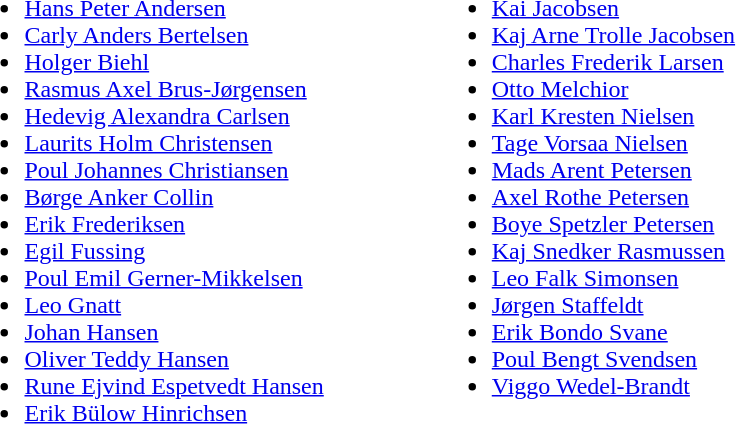<table>
<tr ---- valign="top">
<td style="padding-left: 25px; padding-right: 45px; "><br><ul><li><a href='#'>Hans Peter Andersen</a></li><li><a href='#'>Carly Anders Bertelsen</a></li><li><a href='#'>Holger Biehl</a></li><li><a href='#'>Rasmus Axel Brus-Jørgensen</a></li><li><a href='#'>Hedevig Alexandra Carlsen</a></li><li><a href='#'>Laurits Holm Christensen</a></li><li><a href='#'>Poul Johannes Christiansen</a></li><li><a href='#'>Børge Anker Collin</a></li><li><a href='#'>Erik Frederiksen</a></li><li><a href='#'>Egil Fussing</a></li><li><a href='#'>Poul Emil Gerner-Mikkelsen</a></li><li><a href='#'>Leo Gnatt</a></li><li><a href='#'>Johan Hansen</a></li><li><a href='#'>Oliver Teddy Hansen</a></li><li><a href='#'>Rune Ejvind Espetvedt Hansen</a></li><li><a href='#'>Erik Bülow Hinrichsen</a></li></ul></td>
<td style="padding-left: 25px; padding-right: 45px; "><br><ul><li><a href='#'>Kai Jacobsen</a></li><li><a href='#'>Kaj Arne Trolle Jacobsen</a></li><li><a href='#'>Charles Frederik Larsen</a></li><li><a href='#'>Otto Melchior</a></li><li><a href='#'>Karl Kresten Nielsen</a></li><li><a href='#'>Tage Vorsaa Nielsen</a></li><li><a href='#'>Mads Arent Petersen</a></li><li><a href='#'>Axel Rothe Petersen</a></li><li><a href='#'>Boye Spetzler Petersen</a></li><li><a href='#'>Kaj Snedker Rasmussen</a></li><li><a href='#'>Leo Falk Simonsen</a></li><li><a href='#'>Jørgen Staffeldt</a></li><li><a href='#'>Erik Bondo Svane</a></li><li><a href='#'>Poul Bengt Svendsen</a></li><li><a href='#'>Viggo Wedel-Brandt</a></li></ul></td>
<td style="padding-left: 25px; padding-right: 45px; "></td>
</tr>
</table>
